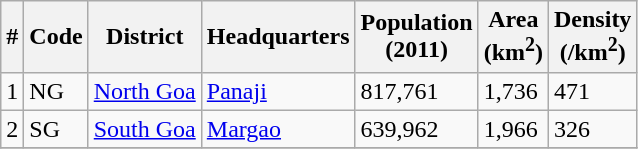<table class="wikitable sortable">
<tr>
<th>#</th>
<th>Code</th>
<th>District</th>
<th>Headquarters</th>
<th>Population <br>(2011)</th>
<th>Area <br>(km<sup>2</sup>)</th>
<th>Density <br>(/km<sup>2</sup>)</th>
</tr>
<tr>
<td>1</td>
<td>NG</td>
<td><a href='#'>North Goa</a></td>
<td><a href='#'>Panaji</a></td>
<td> 817,761</td>
<td> 1,736</td>
<td> 471</td>
</tr>
<tr>
<td>2</td>
<td>SG</td>
<td><a href='#'>South Goa</a></td>
<td><a href='#'>Margao</a></td>
<td> 639,962</td>
<td> 1,966</td>
<td> 326</td>
</tr>
<tr>
</tr>
</table>
